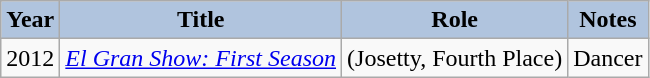<table class="wikitable">
<tr>
<th style="background:#B0C4DE;">Year</th>
<th style="background:#B0C4DE;">Title</th>
<th style="background:#B0C4DE;">Role</th>
<th style="background:#B0C4DE;">Notes</th>
</tr>
<tr>
<td>2012</td>
<td><em><a href='#'>El Gran Show: First Season</a> </em></td>
<td>(Josetty, Fourth Place)</td>
<td>Dancer</td>
</tr>
</table>
